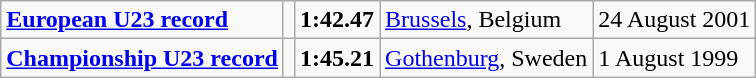<table class="wikitable">
<tr>
<td><strong><a href='#'>European U23 record</a></strong></td>
<td></td>
<td><strong>1:42.47</strong></td>
<td><a href='#'>Brussels</a>, Belgium</td>
<td>24 August 2001</td>
</tr>
<tr>
<td><strong><a href='#'>Championship U23 record</a></strong></td>
<td></td>
<td><strong>1:45.21</strong></td>
<td><a href='#'>Gothenburg</a>, Sweden</td>
<td>1 August 1999</td>
</tr>
</table>
